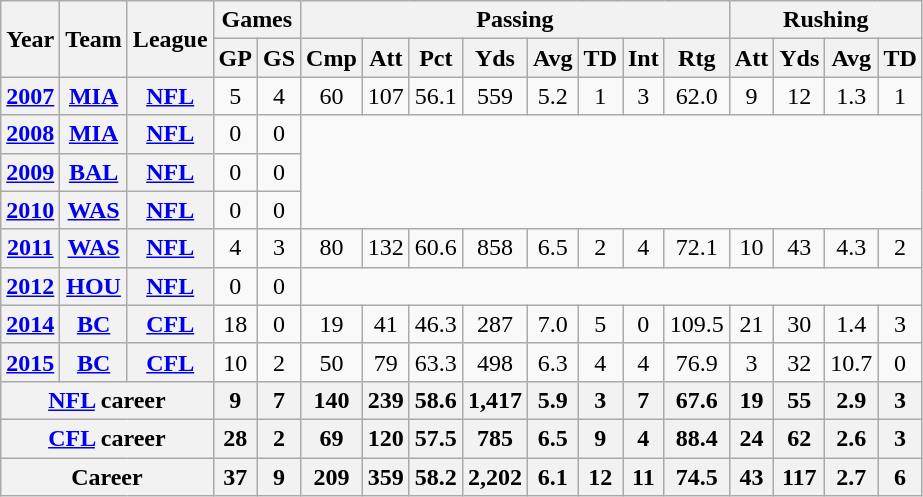<table class="wikitable" style="text-align: center;">
<tr>
<th rowspan="2">Year</th>
<th rowspan="2">Team</th>
<th rowspan="2">League</th>
<th colspan="2">Games</th>
<th colspan="8">Passing</th>
<th colspan="4">Rushing</th>
</tr>
<tr>
<th>GP</th>
<th>GS</th>
<th>Cmp</th>
<th>Att</th>
<th>Pct</th>
<th>Yds</th>
<th>Avg</th>
<th>TD</th>
<th>Int</th>
<th>Rtg</th>
<th>Att</th>
<th>Yds</th>
<th>Avg</th>
<th>TD</th>
</tr>
<tr>
<th><a href='#'>2007</a></th>
<th><a href='#'>MIA</a></th>
<th><a href='#'>NFL</a></th>
<td>5</td>
<td>4</td>
<td>60</td>
<td>107</td>
<td>56.1</td>
<td>559</td>
<td>5.2</td>
<td>1</td>
<td>3</td>
<td>62.0</td>
<td>9</td>
<td>12</td>
<td>1.3</td>
<td>1</td>
</tr>
<tr>
<th><a href='#'>2008</a></th>
<th><a href='#'>MIA</a></th>
<th><a href='#'>NFL</a></th>
<td>0</td>
<td>0</td>
<td colspan="12" rowspan="3"></td>
</tr>
<tr>
<th><a href='#'>2009</a></th>
<th><a href='#'>BAL</a></th>
<th><a href='#'>NFL</a></th>
<td>0</td>
<td>0</td>
</tr>
<tr>
<th><a href='#'>2010</a></th>
<th><a href='#'>WAS</a></th>
<th><a href='#'>NFL</a></th>
<td>0</td>
<td>0</td>
</tr>
<tr>
<th><a href='#'>2011</a></th>
<th><a href='#'>WAS</a></th>
<th><a href='#'>NFL</a></th>
<td>4</td>
<td>3</td>
<td>80</td>
<td>132</td>
<td>60.6</td>
<td>858</td>
<td>6.5</td>
<td>2</td>
<td>4</td>
<td>72.1</td>
<td>10</td>
<td>43</td>
<td>4.3</td>
<td>2</td>
</tr>
<tr>
<th><a href='#'>2012</a></th>
<th><a href='#'>HOU</a></th>
<th><a href='#'>NFL</a></th>
<td>0</td>
<td>0</td>
<td colspan="12"></td>
</tr>
<tr>
<th><a href='#'>2014</a></th>
<th><a href='#'>BC</a></th>
<th><a href='#'>CFL</a></th>
<td>18</td>
<td>0</td>
<td>19</td>
<td>41</td>
<td>46.3</td>
<td>287</td>
<td>7.0</td>
<td>5</td>
<td>0</td>
<td>109.5</td>
<td>21</td>
<td>30</td>
<td>1.4</td>
<td>3</td>
</tr>
<tr>
<th><a href='#'>2015</a></th>
<th><a href='#'>BC</a></th>
<th><a href='#'>CFL</a></th>
<td>10</td>
<td>2</td>
<td>50</td>
<td>79</td>
<td>63.3</td>
<td>498</td>
<td>6.3</td>
<td>4</td>
<td>4</td>
<td>76.9</td>
<td>3</td>
<td>32</td>
<td>10.7</td>
<td>0</td>
</tr>
<tr>
<th colspan="3"><a href='#'>NFL</a> career</th>
<th>9</th>
<th>7</th>
<th>140</th>
<th>239</th>
<th>58.6</th>
<th>1,417</th>
<th>5.9</th>
<th>3</th>
<th>7</th>
<th>67.6</th>
<th>19</th>
<th>55</th>
<th>2.9</th>
<th>3</th>
</tr>
<tr>
<th colspan="3"><a href='#'>CFL</a> career</th>
<th>28</th>
<th>2</th>
<th>69</th>
<th>120</th>
<th>57.5</th>
<th>785</th>
<th>6.5</th>
<th>9</th>
<th>4</th>
<th>88.4</th>
<th>24</th>
<th>62</th>
<th>2.6</th>
<th>3</th>
</tr>
<tr>
<th colspan="3">Career</th>
<th>37</th>
<th>9</th>
<th>209</th>
<th>359</th>
<th>58.2</th>
<th>2,202</th>
<th>6.1</th>
<th>12</th>
<th>11</th>
<th>74.5</th>
<th>43</th>
<th>117</th>
<th>2.7</th>
<th>6</th>
</tr>
</table>
